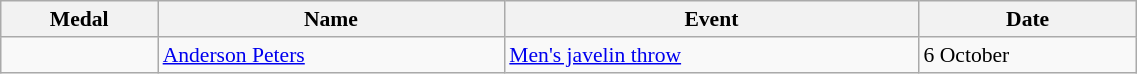<table class=wikitable style=font-size:90% width=60%>
<tr>
<th>Medal</th>
<th>Name</th>
<th>Event</th>
<th>Date</th>
</tr>
<tr>
<td></td>
<td><a href='#'>Anderson Peters</a></td>
<td><a href='#'>Men's javelin throw</a></td>
<td>6 October</td>
</tr>
</table>
